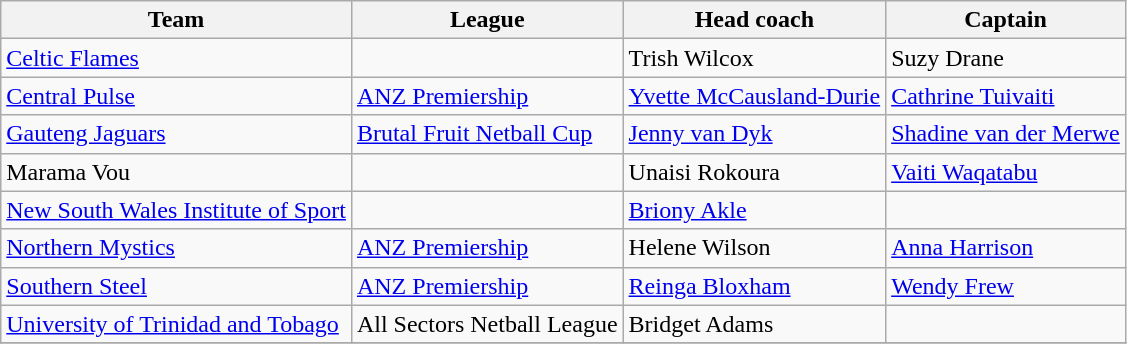<table class="wikitable collapsible">
<tr>
<th>Team</th>
<th>League</th>
<th>Head coach</th>
<th>Captain</th>
</tr>
<tr>
<td> <a href='#'>Celtic Flames</a></td>
<td><em></em></td>
<td>Trish Wilcox</td>
<td>Suzy Drane</td>
</tr>
<tr>
<td> <a href='#'>Central Pulse</a></td>
<td><a href='#'>ANZ Premiership</a></td>
<td><a href='#'>Yvette McCausland-Durie</a></td>
<td><a href='#'>Cathrine Tuivaiti</a></td>
</tr>
<tr>
<td> <a href='#'>Gauteng Jaguars</a></td>
<td><a href='#'>Brutal Fruit Netball Cup</a></td>
<td><a href='#'>Jenny van Dyk</a></td>
<td><a href='#'>Shadine van der Merwe</a></td>
</tr>
<tr>
<td> Marama Vou</td>
<td><em></em></td>
<td>Unaisi Rokoura</td>
<td><a href='#'>Vaiti Waqatabu</a></td>
</tr>
<tr>
<td> <a href='#'>New South Wales Institute of Sport</a></td>
<td><em></em></td>
<td><a href='#'>Briony Akle</a></td>
<td></td>
</tr>
<tr>
<td> <a href='#'>Northern Mystics</a></td>
<td><a href='#'>ANZ Premiership</a></td>
<td>Helene Wilson</td>
<td><a href='#'>Anna Harrison</a></td>
</tr>
<tr>
<td> <a href='#'>Southern Steel</a></td>
<td><a href='#'>ANZ Premiership</a></td>
<td><a href='#'>Reinga Bloxham</a></td>
<td><a href='#'>Wendy Frew</a></td>
</tr>
<tr>
<td> <a href='#'>University of Trinidad and Tobago</a></td>
<td>All Sectors Netball League</td>
<td>Bridget Adams</td>
<td></td>
</tr>
<tr>
</tr>
</table>
